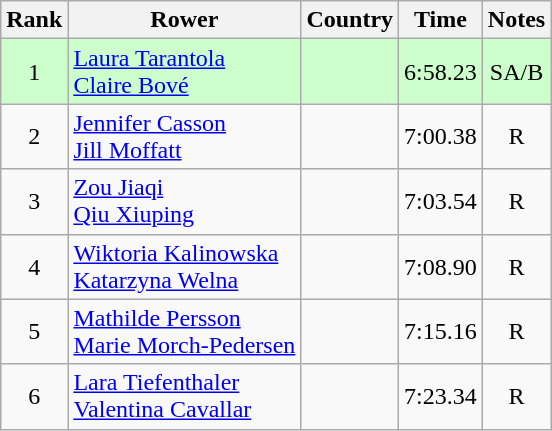<table class="wikitable" style="text-align:center">
<tr>
<th>Rank</th>
<th>Rower</th>
<th>Country</th>
<th>Time</th>
<th>Notes</th>
</tr>
<tr bgcolor=ccffcc>
<td>1</td>
<td align="left"><a href='#'>Laura Tarantola</a><br><a href='#'>Claire Bové</a></td>
<td align="left"></td>
<td>6:58.23</td>
<td>SA/B</td>
</tr>
<tr>
<td>2</td>
<td align="left"><a href='#'>Jennifer Casson</a><br><a href='#'>Jill Moffatt</a></td>
<td align="left"></td>
<td>7:00.38</td>
<td>R</td>
</tr>
<tr>
<td>3</td>
<td align="left"><a href='#'>Zou Jiaqi</a><br><a href='#'>Qiu Xiuping</a></td>
<td align="left"></td>
<td>7:03.54</td>
<td>R</td>
</tr>
<tr>
<td>4</td>
<td align="left"><a href='#'>Wiktoria Kalinowska</a><br><a href='#'>Katarzyna Welna</a></td>
<td align="left"></td>
<td>7:08.90</td>
<td>R</td>
</tr>
<tr>
<td>5</td>
<td align="left"><a href='#'>Mathilde Persson</a><br><a href='#'>Marie Morch-Pedersen</a></td>
<td align="left"></td>
<td>7:15.16</td>
<td>R</td>
</tr>
<tr>
<td>6</td>
<td align="left"><a href='#'>Lara Tiefenthaler</a><br><a href='#'>Valentina Cavallar</a></td>
<td align="left"></td>
<td>7:23.34</td>
<td>R</td>
</tr>
</table>
